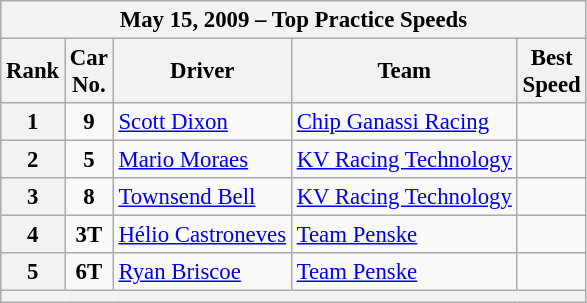<table class="wikitable" style="font-size:95%;">
<tr>
<th colspan=5>May 15, 2009 – Top Practice Speeds</th>
</tr>
<tr>
<th>Rank</th>
<th>Car<br>No.</th>
<th>Driver</th>
<th>Team</th>
<th>Best<br>Speed</th>
</tr>
<tr>
<th>1</th>
<td align=center><strong>9</strong></td>
<td> <a href='#'>Scott Dixon</a></td>
<td><a href='#'>Chip Ganassi Racing</a></td>
<td align=center></td>
</tr>
<tr>
<th>2</th>
<td align=center><strong>5</strong></td>
<td> <a href='#'>Mario Moraes</a></td>
<td><a href='#'>KV Racing Technology</a></td>
<td align=center></td>
</tr>
<tr>
<th>3</th>
<td align=center><strong>8</strong></td>
<td> <a href='#'>Townsend Bell</a></td>
<td><a href='#'>KV Racing Technology</a></td>
<td align=center></td>
</tr>
<tr>
<th>4</th>
<td align=center><strong>3T</strong></td>
<td> <a href='#'>Hélio Castroneves</a></td>
<td><a href='#'>Team Penske</a></td>
<td align=center></td>
</tr>
<tr>
<th>5</th>
<td align=center><strong>6T</strong></td>
<td> <a href='#'>Ryan Briscoe</a></td>
<td><a href='#'>Team Penske</a></td>
<td align=center></td>
</tr>
<tr>
<th colspan=5> </th>
</tr>
</table>
